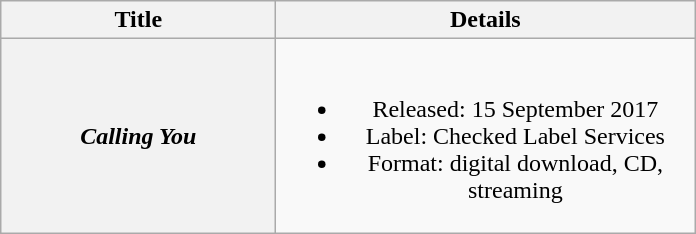<table class="wikitable plainrowheaders" style="text-align:center;" border="1">
<tr>
<th scope="col" style="width:11em;">Title</th>
<th scope="col" style="width:17em;">Details</th>
</tr>
<tr>
<th scope="row"><em>Calling You</em></th>
<td><br><ul><li>Released: 15 September 2017</li><li>Label: Checked Label Services</li><li>Format: digital download, CD, streaming</li></ul></td>
</tr>
</table>
